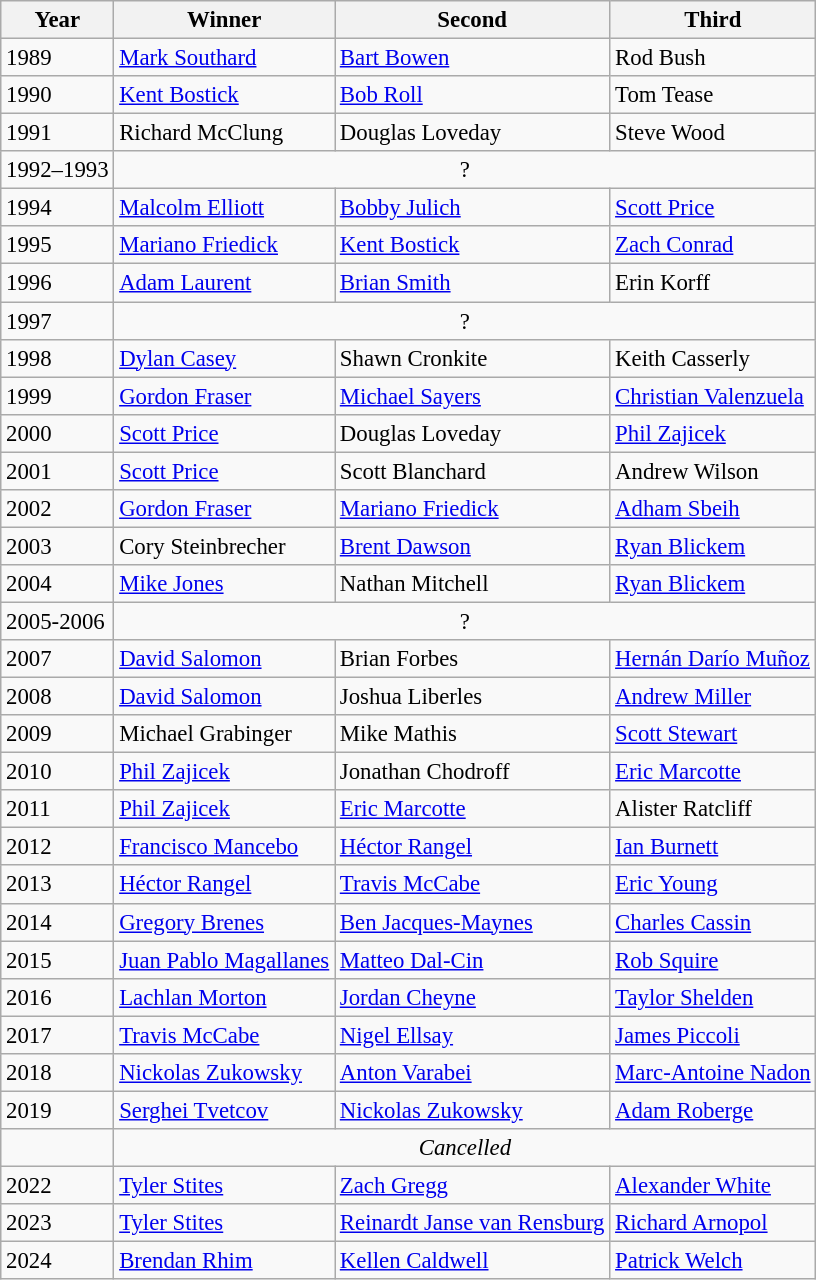<table class="wikitable sortable" style="font-size:95%">
<tr>
<th>Year</th>
<th>Winner</th>
<th>Second</th>
<th>Third</th>
</tr>
<tr>
<td>1989</td>
<td> <a href='#'>Mark Southard</a></td>
<td> <a href='#'>Bart Bowen</a></td>
<td> Rod Bush</td>
</tr>
<tr>
<td>1990</td>
<td> <a href='#'>Kent Bostick</a></td>
<td> <a href='#'>Bob Roll</a></td>
<td> Tom Tease</td>
</tr>
<tr>
<td>1991</td>
<td> Richard McClung</td>
<td> Douglas Loveday</td>
<td> Steve Wood</td>
</tr>
<tr>
<td>1992–1993</td>
<td colspan=3 align=center>?</td>
</tr>
<tr>
<td>1994</td>
<td> <a href='#'>Malcolm Elliott</a></td>
<td> <a href='#'>Bobby Julich</a></td>
<td> <a href='#'>Scott Price</a></td>
</tr>
<tr>
<td>1995</td>
<td> <a href='#'>Mariano Friedick</a></td>
<td> <a href='#'>Kent Bostick</a></td>
<td> <a href='#'>Zach Conrad</a></td>
</tr>
<tr>
<td>1996</td>
<td> <a href='#'>Adam Laurent</a></td>
<td> <a href='#'>Brian Smith</a></td>
<td> Erin Korff</td>
</tr>
<tr>
<td>1997</td>
<td colspan=3 align=center>?</td>
</tr>
<tr>
<td>1998</td>
<td> <a href='#'>Dylan Casey</a></td>
<td> Shawn Cronkite</td>
<td> Keith Casserly</td>
</tr>
<tr>
<td>1999</td>
<td> <a href='#'>Gordon Fraser</a></td>
<td> <a href='#'>Michael Sayers</a></td>
<td> <a href='#'>Christian Valenzuela</a></td>
</tr>
<tr>
<td>2000</td>
<td> <a href='#'>Scott Price</a></td>
<td> Douglas Loveday</td>
<td> <a href='#'>Phil Zajicek</a></td>
</tr>
<tr>
<td>2001</td>
<td> <a href='#'>Scott Price</a></td>
<td> Scott Blanchard</td>
<td> Andrew Wilson</td>
</tr>
<tr>
<td>2002</td>
<td> <a href='#'>Gordon Fraser</a></td>
<td> <a href='#'>Mariano Friedick</a></td>
<td> <a href='#'>Adham Sbeih</a></td>
</tr>
<tr>
<td>2003</td>
<td> Cory Steinbrecher</td>
<td> <a href='#'>Brent Dawson</a></td>
<td> <a href='#'>Ryan Blickem</a></td>
</tr>
<tr>
<td>2004</td>
<td> <a href='#'>Mike Jones</a></td>
<td> Nathan Mitchell</td>
<td> <a href='#'>Ryan Blickem</a></td>
</tr>
<tr>
<td>2005-2006</td>
<td colspan=3 align=center>?</td>
</tr>
<tr>
<td>2007</td>
<td> <a href='#'>David Salomon</a></td>
<td> Brian Forbes</td>
<td> <a href='#'>Hernán Darío Muñoz</a></td>
</tr>
<tr>
<td>2008</td>
<td> <a href='#'>David Salomon</a></td>
<td> Joshua Liberles</td>
<td> <a href='#'>Andrew Miller</a></td>
</tr>
<tr>
<td>2009</td>
<td> Michael Grabinger</td>
<td> Mike Mathis</td>
<td> <a href='#'>Scott Stewart</a></td>
</tr>
<tr>
<td>2010</td>
<td> <a href='#'>Phil Zajicek</a></td>
<td> Jonathan Chodroff</td>
<td> <a href='#'>Eric Marcotte</a></td>
</tr>
<tr>
<td>2011</td>
<td> <a href='#'>Phil Zajicek</a></td>
<td> <a href='#'>Eric Marcotte</a></td>
<td> Alister Ratcliff</td>
</tr>
<tr>
<td>2012</td>
<td> <a href='#'>Francisco Mancebo</a></td>
<td> <a href='#'>Héctor Rangel</a></td>
<td> <a href='#'>Ian Burnett</a></td>
</tr>
<tr>
<td>2013</td>
<td> <a href='#'>Héctor Rangel</a></td>
<td> <a href='#'>Travis McCabe</a></td>
<td> <a href='#'>Eric Young</a></td>
</tr>
<tr>
<td>2014</td>
<td> <a href='#'>Gregory Brenes</a></td>
<td> <a href='#'>Ben Jacques-Maynes</a></td>
<td> <a href='#'>Charles Cassin</a></td>
</tr>
<tr>
<td>2015</td>
<td> <a href='#'>Juan Pablo Magallanes</a></td>
<td> <a href='#'>Matteo Dal-Cin</a></td>
<td> <a href='#'>Rob Squire</a></td>
</tr>
<tr>
<td>2016</td>
<td> <a href='#'>Lachlan Morton</a></td>
<td> <a href='#'>Jordan Cheyne</a></td>
<td> <a href='#'>Taylor Shelden</a></td>
</tr>
<tr>
<td>2017</td>
<td> <a href='#'>Travis McCabe</a></td>
<td> <a href='#'>Nigel Ellsay</a></td>
<td> <a href='#'>James Piccoli</a></td>
</tr>
<tr>
<td>2018</td>
<td> <a href='#'>Nickolas Zukowsky</a></td>
<td> <a href='#'>Anton Varabei</a></td>
<td> <a href='#'>Marc-Antoine Nadon</a></td>
</tr>
<tr>
<td>2019</td>
<td> <a href='#'>Serghei Tvetcov</a></td>
<td> <a href='#'>Nickolas Zukowsky</a></td>
<td> <a href='#'>Adam Roberge</a></td>
</tr>
<tr>
<td></td>
<td colspan=3 align=center><em>Cancelled</em></td>
</tr>
<tr>
<td>2022</td>
<td> <a href='#'>Tyler Stites</a></td>
<td> <a href='#'>Zach Gregg</a></td>
<td> <a href='#'>Alexander White</a></td>
</tr>
<tr>
<td>2023</td>
<td> <a href='#'>Tyler Stites</a></td>
<td> <a href='#'>Reinardt Janse van Rensburg</a></td>
<td> <a href='#'>Richard Arnopol</a></td>
</tr>
<tr>
<td>2024</td>
<td> <a href='#'>Brendan Rhim</a></td>
<td> <a href='#'>Kellen Caldwell</a></td>
<td> <a href='#'>Patrick Welch</a></td>
</tr>
</table>
